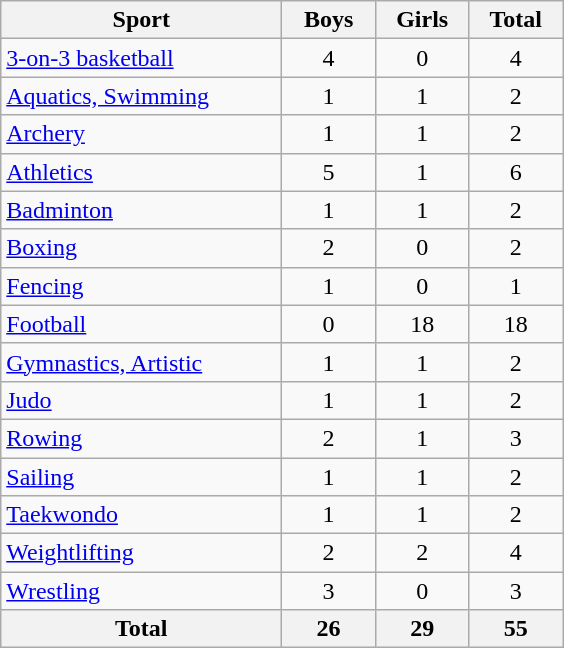<table class="wikitable sortable" style="text-align:center;">
<tr>
<th width=180>Sport</th>
<th width=55>Boys</th>
<th width=55>Girls</th>
<th width=55>Total</th>
</tr>
<tr>
<td align=left><a href='#'>3-on-3 basketball</a></td>
<td>4</td>
<td>0</td>
<td>4</td>
</tr>
<tr>
<td align=left><a href='#'>Aquatics, Swimming</a></td>
<td>1</td>
<td>1</td>
<td>2</td>
</tr>
<tr>
<td align=left><a href='#'>Archery</a></td>
<td>1</td>
<td>1</td>
<td>2</td>
</tr>
<tr>
<td align=left><a href='#'>Athletics</a></td>
<td>5</td>
<td>1</td>
<td>6</td>
</tr>
<tr>
<td align=left><a href='#'>Badminton</a></td>
<td>1</td>
<td>1</td>
<td>2</td>
</tr>
<tr>
<td align=left><a href='#'>Boxing</a></td>
<td>2</td>
<td>0</td>
<td>2</td>
</tr>
<tr>
<td align=left><a href='#'>Fencing</a></td>
<td>1</td>
<td>0</td>
<td>1</td>
</tr>
<tr>
<td align=left><a href='#'>Football</a></td>
<td>0</td>
<td>18</td>
<td>18</td>
</tr>
<tr>
<td align=left><a href='#'>Gymnastics, Artistic</a></td>
<td>1</td>
<td>1</td>
<td>2</td>
</tr>
<tr>
<td align=left><a href='#'>Judo</a></td>
<td>1</td>
<td>1</td>
<td>2</td>
</tr>
<tr>
<td align=left><a href='#'>Rowing</a></td>
<td>2</td>
<td>1</td>
<td>3</td>
</tr>
<tr>
<td align=left><a href='#'>Sailing</a></td>
<td>1</td>
<td>1</td>
<td>2</td>
</tr>
<tr>
<td align=left><a href='#'>Taekwondo</a></td>
<td>1</td>
<td>1</td>
<td>2</td>
</tr>
<tr>
<td align=left><a href='#'>Weightlifting</a></td>
<td>2</td>
<td>2</td>
<td>4</td>
</tr>
<tr>
<td align=left><a href='#'>Wrestling</a></td>
<td>3</td>
<td>0</td>
<td>3</td>
</tr>
<tr class="sortbottom">
<th>Total</th>
<th>26</th>
<th>29</th>
<th>55</th>
</tr>
</table>
